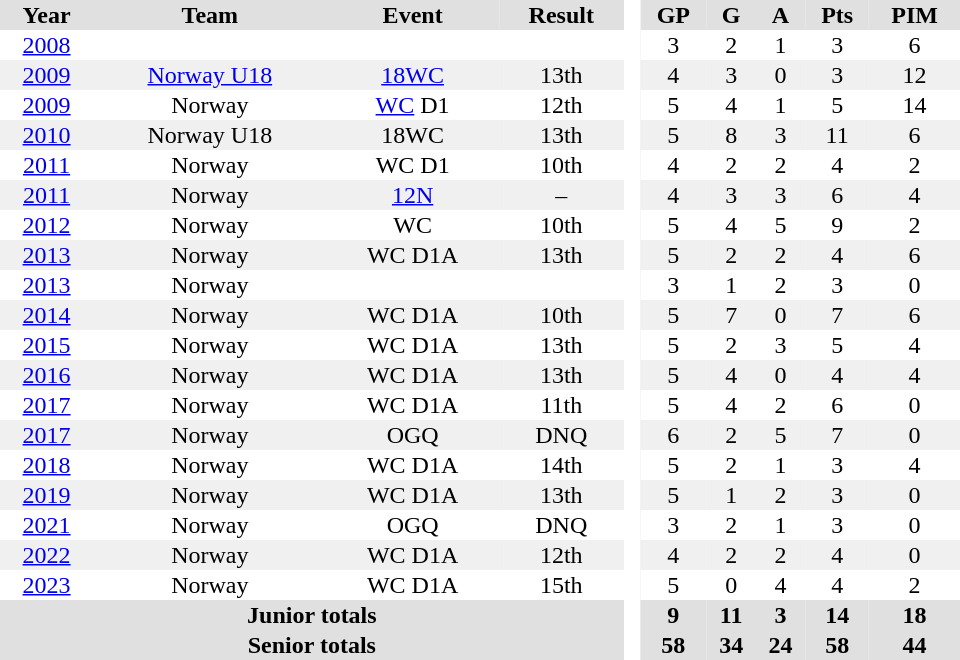<table border="0" cellpadding="1" cellspacing="0" style="text-align:center; width:40em">
<tr bgcolor="#e0e0e0">
<th>Year</th>
<th>Team</th>
<th>Event</th>
<th>Result</th>
<th rowspan="90" bgcolor="#ffffff"> </th>
<th>GP</th>
<th>G</th>
<th>A</th>
<th>Pts</th>
<th>PIM</th>
</tr>
<tr>
<td><a href='#'>2008</a></td>
<td></td>
<td></td>
<td></td>
<td>3</td>
<td>2</td>
<td>1</td>
<td>3</td>
<td>6</td>
</tr>
<tr bgcolor="#f0f0f0">
<td><a href='#'>2009</a></td>
<td><a href='#'>Norway U18</a></td>
<td><a href='#'>18WC</a> </td>
<td>13th</td>
<td>4</td>
<td>3</td>
<td>0</td>
<td>3</td>
<td>12</td>
</tr>
<tr>
<td><a href='#'>2009</a></td>
<td>Norway</td>
<td><a href='#'>WC</a> D1</td>
<td>12th</td>
<td>5</td>
<td>4</td>
<td>1</td>
<td>5</td>
<td>14</td>
</tr>
<tr bgcolor="#f0f0f0">
<td><a href='#'>2010</a></td>
<td>Norway U18</td>
<td>18WC</td>
<td>13th</td>
<td>5</td>
<td>8</td>
<td>3</td>
<td>11</td>
<td>6</td>
</tr>
<tr>
<td><a href='#'>2011</a></td>
<td>Norway</td>
<td>WC D1</td>
<td>10th</td>
<td>4</td>
<td>2</td>
<td>2</td>
<td>4</td>
<td>2</td>
</tr>
<tr bgcolor="#f0f0f0">
<td><a href='#'>2011</a></td>
<td>Norway</td>
<td><a href='#'>12N</a></td>
<td>–</td>
<td>4</td>
<td>3</td>
<td>3</td>
<td>6</td>
<td>4</td>
</tr>
<tr>
<td><a href='#'>2012</a></td>
<td>Norway</td>
<td>WC </td>
<td>10th</td>
<td>5</td>
<td>4</td>
<td>5</td>
<td>9</td>
<td>2</td>
</tr>
<tr bgcolor="#f0f0f0">
<td><a href='#'>2013</a></td>
<td>Norway</td>
<td>WC D1A</td>
<td>13th</td>
<td>5</td>
<td>2</td>
<td>2</td>
<td>4</td>
<td>6</td>
</tr>
<tr>
<td><a href='#'>2013</a></td>
<td>Norway</td>
<td></td>
<td></td>
<td>3</td>
<td>1</td>
<td>2</td>
<td>3</td>
<td>0</td>
</tr>
<tr bgcolor="#f0f0f0">
<td><a href='#'>2014</a></td>
<td>Norway</td>
<td>WC D1A</td>
<td>10th</td>
<td>5</td>
<td>7</td>
<td>0</td>
<td>7</td>
<td>6</td>
</tr>
<tr>
<td><a href='#'>2015</a></td>
<td>Norway</td>
<td>WC D1A</td>
<td>13th</td>
<td>5</td>
<td>2</td>
<td>3</td>
<td>5</td>
<td>4</td>
</tr>
<tr bgcolor="#f0f0f0">
<td><a href='#'>2016</a></td>
<td>Norway</td>
<td>WC D1A</td>
<td>13th</td>
<td>5</td>
<td>4</td>
<td>0</td>
<td>4</td>
<td>4</td>
</tr>
<tr>
<td><a href='#'>2017</a></td>
<td>Norway</td>
<td>WC D1A</td>
<td>11th</td>
<td>5</td>
<td>4</td>
<td>2</td>
<td>6</td>
<td>0</td>
</tr>
<tr bgcolor="#f0f0f0">
<td><a href='#'>2017</a></td>
<td>Norway</td>
<td>OGQ</td>
<td>DNQ</td>
<td>6</td>
<td>2</td>
<td>5</td>
<td>7</td>
<td>0</td>
</tr>
<tr>
<td><a href='#'>2018</a></td>
<td>Norway</td>
<td>WC D1A</td>
<td>14th</td>
<td>5</td>
<td>2</td>
<td>1</td>
<td>3</td>
<td>4</td>
</tr>
<tr bgcolor="#f0f0f0">
<td><a href='#'>2019</a></td>
<td>Norway</td>
<td>WC D1A</td>
<td>13th</td>
<td>5</td>
<td>1</td>
<td>2</td>
<td>3</td>
<td>0</td>
</tr>
<tr>
<td><a href='#'>2021</a></td>
<td>Norway</td>
<td>OGQ</td>
<td>DNQ</td>
<td>3</td>
<td>2</td>
<td>1</td>
<td>3</td>
<td>0</td>
</tr>
<tr bgcolor="#f0f0f0">
<td><a href='#'>2022</a></td>
<td>Norway</td>
<td>WC D1A</td>
<td>12th</td>
<td>4</td>
<td>2</td>
<td>2</td>
<td>4</td>
<td>0</td>
</tr>
<tr>
<td><a href='#'>2023</a></td>
<td>Norway</td>
<td>WC D1A</td>
<td>15th</td>
<td>5</td>
<td>0</td>
<td>4</td>
<td>4</td>
<td>2</td>
</tr>
<tr bgcolor="#e0e0e0">
<th colspan="4">Junior totals</th>
<th>9</th>
<th>11</th>
<th>3</th>
<th>14</th>
<th>18</th>
</tr>
<tr bgcolor="#e0e0e0">
<th colspan="4">Senior totals</th>
<th>58</th>
<th>34</th>
<th>24</th>
<th>58</th>
<th>44</th>
</tr>
</table>
